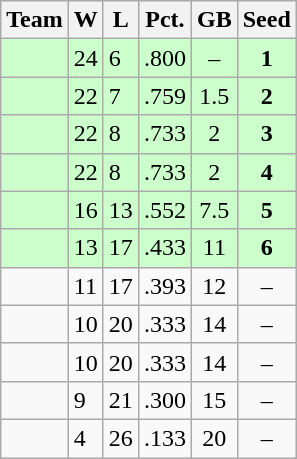<table class=wikitable>
<tr>
<th>Team</th>
<th>W</th>
<th>L</th>
<th>Pct.</th>
<th>GB</th>
<th>Seed</th>
</tr>
<tr bgcolor="#ccffcc">
<td></td>
<td>24</td>
<td>6</td>
<td>.800</td>
<td style="text-align:center;">–</td>
<td style="text-align:center;"><strong>1</strong></td>
</tr>
<tr bgcolor="#ccffcc">
<td></td>
<td>22</td>
<td>7</td>
<td>.759</td>
<td style="text-align:center;">1.5</td>
<td style="text-align:center;"><strong>2</strong></td>
</tr>
<tr bgcolor="#ccffcc">
<td></td>
<td>22</td>
<td>8</td>
<td>.733</td>
<td style="text-align:center;">2</td>
<td style="text-align:center;"><strong>3</strong></td>
</tr>
<tr bgcolor="#ccffcc">
<td></td>
<td>22</td>
<td>8</td>
<td>.733</td>
<td style="text-align:center;">2</td>
<td style="text-align:center;"><strong>4</strong></td>
</tr>
<tr bgcolor="#ccffcc">
<td></td>
<td>16</td>
<td>13</td>
<td>.552</td>
<td style="text-align:center;">7.5</td>
<td style="text-align:center;"><strong>5</strong></td>
</tr>
<tr bgcolor="#ccffcc">
<td></td>
<td>13</td>
<td>17</td>
<td>.433</td>
<td style="text-align:center;">11</td>
<td style="text-align:center;"><strong>6</strong></td>
</tr>
<tr>
<td></td>
<td>11</td>
<td>17</td>
<td>.393</td>
<td style="text-align:center;">12</td>
<td style="text-align:center;">–</td>
</tr>
<tr>
<td></td>
<td>10</td>
<td>20</td>
<td>.333</td>
<td style="text-align:center;">14</td>
<td style="text-align:center;">–</td>
</tr>
<tr>
<td></td>
<td>10</td>
<td>20</td>
<td>.333</td>
<td style="text-align:center;">14</td>
<td style="text-align:center;">–</td>
</tr>
<tr>
<td></td>
<td>9</td>
<td>21</td>
<td>.300</td>
<td style="text-align:center;">15</td>
<td style="text-align:center;">–</td>
</tr>
<tr>
<td></td>
<td>4</td>
<td>26</td>
<td>.133</td>
<td style="text-align:center;">20</td>
<td style="text-align:center;">–</td>
</tr>
</table>
